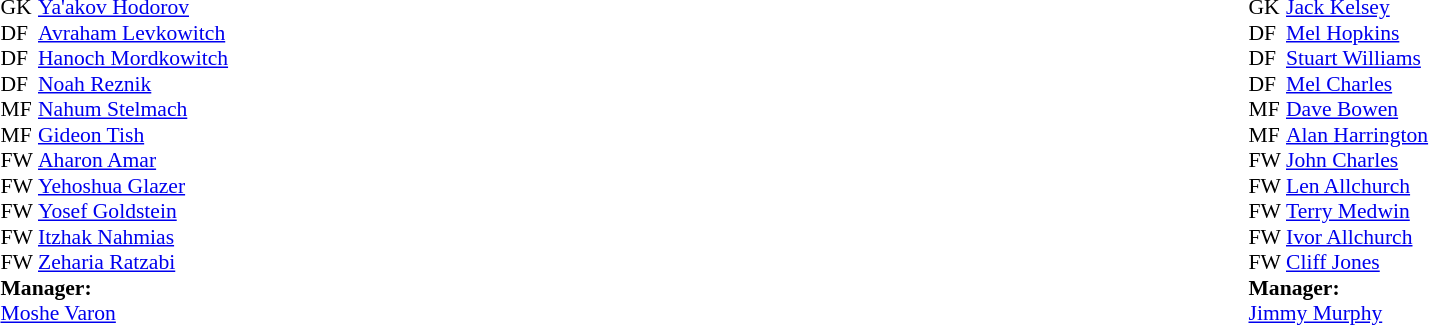<table width="100%">
<tr>
<td valign="top" width="50%"><br><table style="font-size: 90%" cellspacing="0" cellpadding="0">
<tr>
<td colspan="4"></td>
</tr>
<tr>
<th width="25"></th>
<th width="200"></th>
<th></th>
</tr>
<tr>
<td>GK</td>
<td><a href='#'>Ya'akov Hodorov</a></td>
</tr>
<tr>
<td>DF</td>
<td><a href='#'>Avraham Levkowitch</a></td>
</tr>
<tr>
<td>DF</td>
<td><a href='#'>Hanoch Mordkowitch</a></td>
</tr>
<tr>
<td>DF</td>
<td><a href='#'>Noah Reznik</a></td>
</tr>
<tr>
<td>MF</td>
<td><a href='#'>Nahum Stelmach</a></td>
</tr>
<tr>
<td>MF</td>
<td><a href='#'>Gideon Tish</a></td>
</tr>
<tr>
<td>FW</td>
<td><a href='#'>Aharon Amar</a></td>
</tr>
<tr>
<td>FW</td>
<td><a href='#'>Yehoshua Glazer</a></td>
</tr>
<tr>
<td>FW</td>
<td><a href='#'>Yosef Goldstein</a></td>
</tr>
<tr>
<td>FW</td>
<td><a href='#'>Itzhak Nahmias</a></td>
</tr>
<tr>
<td>FW</td>
<td><a href='#'>Zeharia Ratzabi</a></td>
</tr>
<tr>
<td colspan=4><strong>Manager:</strong></td>
</tr>
<tr>
<td colspan="4"><a href='#'>Moshe Varon</a></td>
</tr>
</table>
</td>
<td valign="top" width="50%"><br><table style="font-size: 90%" cellspacing="0" cellpadding="0" align=center>
<tr>
<td colspan="4"></td>
</tr>
<tr>
<th width="25"></th>
<th width="200"></th>
</tr>
<tr>
<td>GK</td>
<td><a href='#'>Jack Kelsey</a></td>
</tr>
<tr>
<td>DF</td>
<td><a href='#'>Mel Hopkins</a></td>
</tr>
<tr>
<td>DF</td>
<td><a href='#'>Stuart Williams</a></td>
</tr>
<tr>
<td>DF</td>
<td><a href='#'>Mel Charles</a></td>
</tr>
<tr>
<td>MF</td>
<td><a href='#'>Dave Bowen</a></td>
</tr>
<tr>
<td>MF</td>
<td><a href='#'>Alan Harrington</a></td>
</tr>
<tr>
<td>FW</td>
<td><a href='#'>John Charles</a></td>
</tr>
<tr>
<td>FW</td>
<td><a href='#'>Len Allchurch</a></td>
</tr>
<tr>
<td>FW</td>
<td><a href='#'>Terry Medwin</a></td>
</tr>
<tr>
<td>FW</td>
<td><a href='#'>Ivor Allchurch</a></td>
</tr>
<tr>
<td>FW</td>
<td><a href='#'>Cliff Jones</a></td>
</tr>
<tr>
<td colspan=4><strong>Manager:</strong></td>
</tr>
<tr>
<td colspan="4"><a href='#'>Jimmy Murphy</a></td>
</tr>
</table>
</td>
</tr>
</table>
